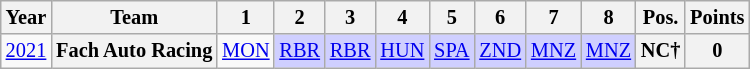<table class="wikitable" border="1" style="text-align:center; font-size:85%;">
<tr>
<th>Year</th>
<th>Team</th>
<th>1</th>
<th>2</th>
<th>3</th>
<th>4</th>
<th>5</th>
<th>6</th>
<th>7</th>
<th>8</th>
<th>Pos.</th>
<th>Points</th>
</tr>
<tr>
<td><a href='#'>2021</a></td>
<th nowrap>Fach Auto Racing</th>
<td><a href='#'>MON</a></td>
<td style="background:#CFCFFF;"><a href='#'>RBR</a><br></td>
<td style="background:#CFCFFF;"><a href='#'>RBR</a><br></td>
<td style="background:#CFCFFF;"><a href='#'>HUN</a><br></td>
<td style="background:#CFCFFF;"><a href='#'>SPA</a><br></td>
<td style="background:#CFCFFF;"><a href='#'>ZND</a><br></td>
<td style="background:#CFCFFF;"><a href='#'>MNZ</a><br></td>
<td style="background:#CFCFFF;"><a href='#'>MNZ</a><br></td>
<th>NC†</th>
<th>0</th>
</tr>
</table>
